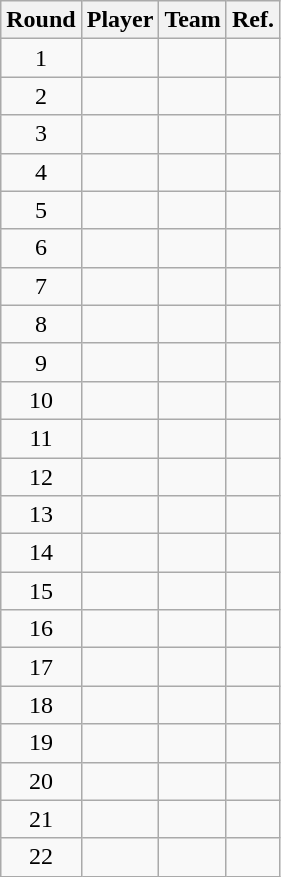<table class="wikitable sortable" style="text-align:center">
<tr>
<th>Round</th>
<th>Player</th>
<th>Team</th>
<th class="unsortable">Ref.</th>
</tr>
<tr>
<td>1</td>
<td></td>
<td></td>
<td></td>
</tr>
<tr>
<td>2</td>
<td></td>
<td></td>
<td></td>
</tr>
<tr>
<td>3</td>
<td><strong></strong></td>
<td><strong></strong></td>
<td></td>
</tr>
<tr>
<td>4</td>
<td></td>
<td></td>
<td></td>
</tr>
<tr>
<td>5</td>
<td></td>
<td></td>
<td></td>
</tr>
<tr>
<td>6</td>
<td></td>
<td></td>
<td></td>
</tr>
<tr>
<td>7</td>
<td></td>
<td></td>
<td></td>
</tr>
<tr>
<td>8</td>
<td></td>
<td></td>
<td></td>
</tr>
<tr>
<td>9</td>
<td></td>
<td></td>
<td></td>
</tr>
<tr>
<td>10</td>
<td></td>
<td></td>
<td></td>
</tr>
<tr>
<td>11</td>
<td></td>
<td></td>
<td></td>
</tr>
<tr>
<td>12</td>
<td></td>
<td></td>
<td></td>
</tr>
<tr>
<td>13</td>
<td></td>
<td></td>
<td></td>
</tr>
<tr>
<td>14</td>
<td></td>
<td></td>
<td></td>
</tr>
<tr>
<td>15</td>
<td></td>
<td></td>
<td></td>
</tr>
<tr>
<td>16</td>
<td></td>
<td></td>
<td></td>
</tr>
<tr>
<td>17</td>
<td></td>
<td></td>
<td></td>
</tr>
<tr>
<td>18</td>
<td></td>
<td></td>
<td></td>
</tr>
<tr>
<td>19</td>
<td></td>
<td></td>
<td></td>
</tr>
<tr>
<td>20</td>
<td></td>
<td></td>
<td></td>
</tr>
<tr>
<td>21</td>
<td></td>
<td></td>
<td></td>
</tr>
<tr>
<td>22</td>
<td></td>
<td></td>
<td></td>
</tr>
</table>
